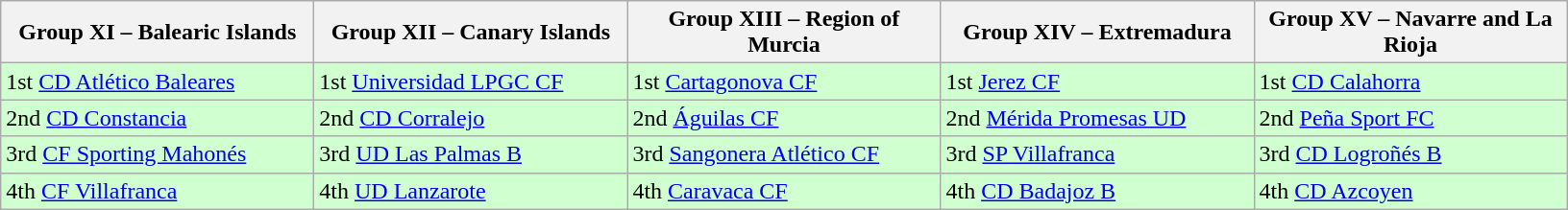<table class="wikitable">
<tr>
<th width=210>Group XI – Balearic Islands </th>
<th width=210>Group XII – Canary Islands </th>
<th width=210>Group XIII – Region of Murcia </th>
<th width=210>Group XIV – Extremadura </th>
<th width=210>Group XV – Navarre and La Rioja </th>
</tr>
<tr style="background:#D0FFD0;">
<td>1st <a href='#'>CD Atlético Baleares</a></td>
<td>1st <a href='#'>Universidad LPGC CF</a></td>
<td>1st <a href='#'>Cartagonova CF</a></td>
<td>1st <a href='#'>Jerez CF</a></td>
<td>1st <a href='#'>CD Calahorra</a></td>
</tr>
<tr style="background:#D0FFD0;">
<td>2nd <a href='#'>CD Constancia</a></td>
<td>2nd <a href='#'>CD Corralejo</a></td>
<td>2nd <a href='#'>Águilas CF</a></td>
<td>2nd <a href='#'>Mérida Promesas UD</a></td>
<td>2nd <a href='#'>Peña Sport FC</a></td>
</tr>
<tr style="background:#D0FFD0;">
<td>3rd <a href='#'>CF Sporting Mahonés</a></td>
<td>3rd <a href='#'>UD Las Palmas B</a></td>
<td>3rd <a href='#'>Sangonera Atlético CF</a></td>
<td>3rd <a href='#'>SP Villafranca</a></td>
<td>3rd <a href='#'>CD Logroñés B</a></td>
</tr>
<tr style="background:#D0FFD0;">
<td>4th <a href='#'>CF Villafranca</a></td>
<td>4th <a href='#'>UD Lanzarote</a></td>
<td>4th <a href='#'>Caravaca CF</a></td>
<td>4th <a href='#'>CD Badajoz B</a></td>
<td>4th <a href='#'>CD Azcoyen</a></td>
</tr>
</table>
